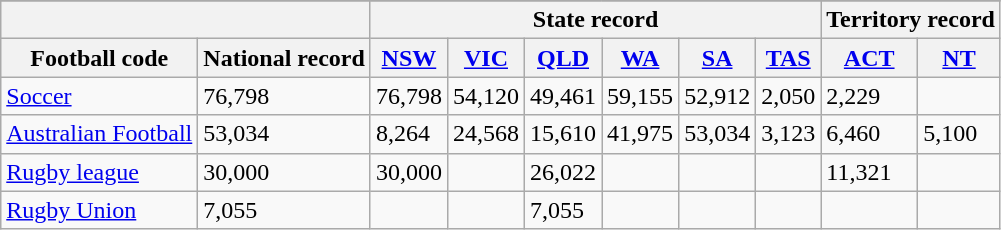<table class="sortable wikitable">
<tr>
</tr>
<tr>
<th colspan="2"></th>
<th colspan="6">State record</th>
<th colspan="2">Territory record</th>
</tr>
<tr>
<th>Football code</th>
<th>National record</th>
<th> <a href='#'>NSW</a></th>
<th> <a href='#'>VIC</a></th>
<th> <a href='#'>QLD</a></th>
<th> <a href='#'>WA</a></th>
<th> <a href='#'>SA</a></th>
<th> <a href='#'>TAS</a></th>
<th> <a href='#'>ACT</a></th>
<th> <a href='#'>NT</a></th>
</tr>
<tr>
<td><a href='#'>Soccer</a></td>
<td>76,798</td>
<td>76,798</td>
<td>54,120</td>
<td>49,461</td>
<td>59,155 </td>
<td>52,912</td>
<td>2,050</td>
<td>2,229</td>
<td></td>
</tr>
<tr>
<td><a href='#'>Australian Football</a></td>
<td>53,034</td>
<td>8,264</td>
<td>24,568</td>
<td>15,610</td>
<td>41,975</td>
<td>53,034</td>
<td>3,123</td>
<td>6,460</td>
<td>5,100</td>
</tr>
<tr>
<td><a href='#'>Rugby league</a></td>
<td>30,000</td>
<td>30,000</td>
<td></td>
<td>26,022</td>
<td></td>
<td></td>
<td></td>
<td>11,321</td>
<td></td>
</tr>
<tr>
<td><a href='#'>Rugby Union</a></td>
<td>7,055</td>
<td></td>
<td></td>
<td>7,055</td>
<td></td>
<td></td>
<td></td>
<td></td>
<td></td>
</tr>
</table>
